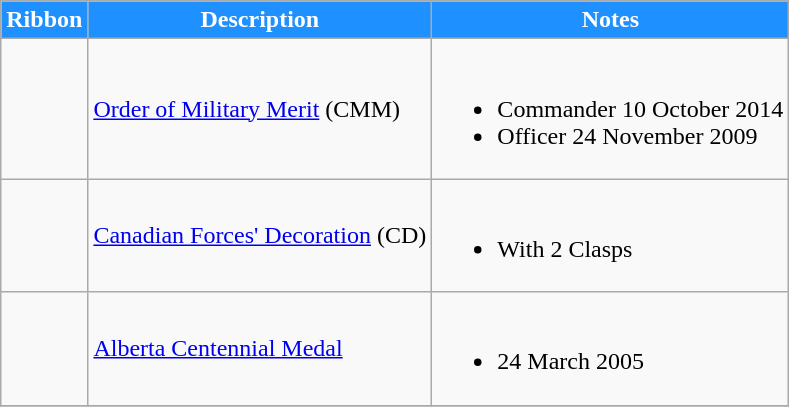<table class="wikitable">
<tr style="background:DodgerBlue;color:White" align="center">
<td><strong>Ribbon</strong></td>
<td><strong>Description</strong></td>
<td><strong>Notes</strong></td>
</tr>
<tr>
<td></td>
<td><a href='#'>Order of Military Merit</a> (CMM)</td>
<td><br><ul><li>Commander 10 October 2014</li><li>Officer 24 November 2009 </li></ul></td>
</tr>
<tr>
<td></td>
<td><a href='#'>Canadian Forces' Decoration</a> (CD)</td>
<td><br><ul><li>With 2 Clasps</li></ul></td>
</tr>
<tr>
<td></td>
<td><a href='#'>Alberta Centennial Medal</a></td>
<td><br><ul><li>24 March 2005</li></ul></td>
</tr>
<tr>
</tr>
</table>
